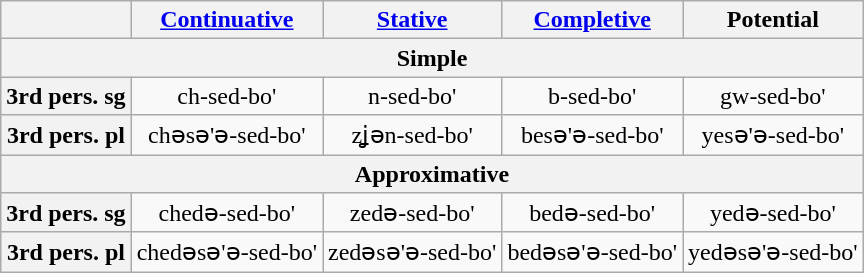<table class="wikitable">
<tr>
<th colspan=1></th>
<th align="center"><a href='#'>Continuative</a></th>
<th align="center"><a href='#'>Stative</a></th>
<th align="center"><a href='#'>Completive</a></th>
<th align="center">Potential</th>
</tr>
<tr>
<th rowspan=1 colspan=5>Simple</th>
</tr>
<tr>
<th rowspan=1>3rd pers. sg</th>
<td align="center">ch-sed-bo'</td>
<td align="center">n-sed-bo'</td>
<td align="center">b-sed-bo'</td>
<td align="center">gw-sed-bo'</td>
</tr>
<tr>
<th rowspan=1>3rd pers. pl</th>
<td align="center">chəsə'ə-sed-bo'</td>
<td align="center">zʝən-sed-bo'</td>
<td align="center">besə'ə-sed-bo'</td>
<td align="center">yesə'ə-sed-bo'</td>
</tr>
<tr>
<th rowspan=1 colspan=5>Approximative</th>
</tr>
<tr>
<th rowspan=1>3rd pers. sg</th>
<td align="center">chedə-sed-bo'</td>
<td align="center">zedə-sed-bo'</td>
<td align="center">bedə-sed-bo'</td>
<td align="center">yedə-sed-bo'</td>
</tr>
<tr>
<th rowspan=1>3rd pers. pl</th>
<td align="center">chedəsə'ə-sed-bo'</td>
<td align="center">zedəsə'ə-sed-bo'</td>
<td align="center">bedəsə'ə-sed-bo'</td>
<td align-"center">yedəsə'ə-sed-bo'</td>
</tr>
</table>
